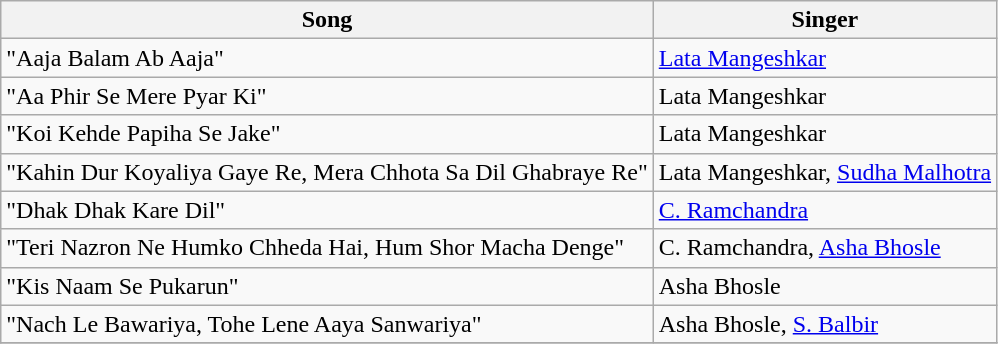<table class="wikitable">
<tr>
<th>Song</th>
<th>Singer</th>
</tr>
<tr>
<td>"Aaja Balam Ab Aaja"</td>
<td><a href='#'>Lata Mangeshkar</a></td>
</tr>
<tr>
<td>"Aa Phir Se Mere Pyar Ki"</td>
<td>Lata Mangeshkar</td>
</tr>
<tr>
<td>"Koi Kehde Papiha Se Jake"</td>
<td>Lata Mangeshkar</td>
</tr>
<tr>
<td>"Kahin Dur Koyaliya Gaye Re, Mera Chhota Sa Dil Ghabraye Re"</td>
<td>Lata Mangeshkar, <a href='#'>Sudha Malhotra</a></td>
</tr>
<tr>
<td>"Dhak Dhak Kare Dil"</td>
<td><a href='#'>C. Ramchandra</a></td>
</tr>
<tr>
<td>"Teri Nazron Ne Humko Chheda Hai, Hum Shor Macha Denge"</td>
<td>C. Ramchandra, <a href='#'>Asha Bhosle</a></td>
</tr>
<tr>
<td>"Kis Naam Se Pukarun"</td>
<td>Asha Bhosle</td>
</tr>
<tr>
<td>"Nach Le Bawariya, Tohe Lene Aaya Sanwariya"</td>
<td>Asha Bhosle, <a href='#'>S. Balbir</a></td>
</tr>
<tr>
</tr>
</table>
